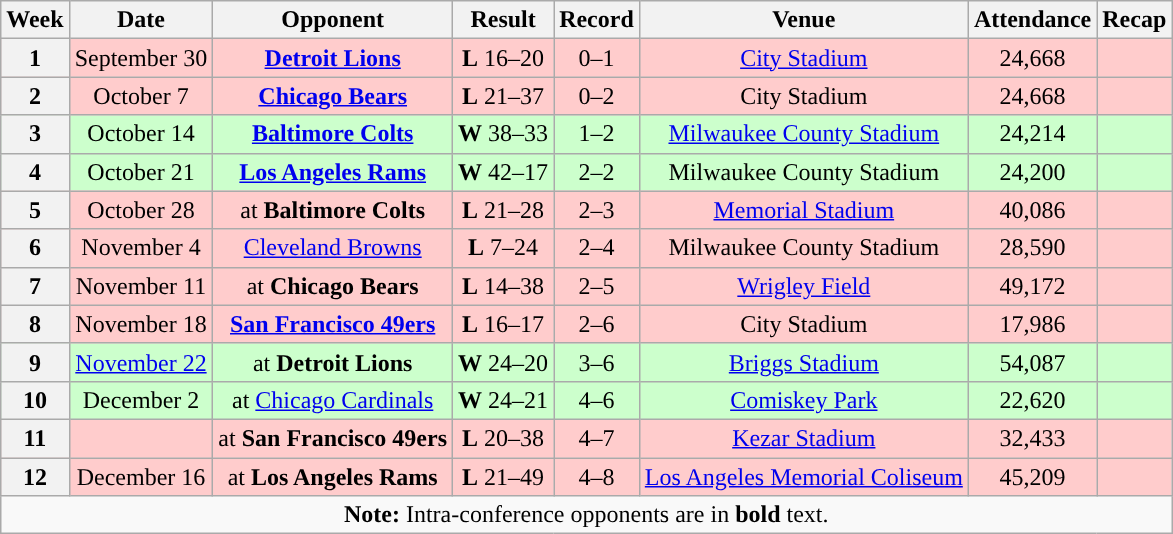<table class="wikitable" style="text-align:center">
<tr>
<th>Week</th>
<th>Date</th>
<th>Opponent</th>
<th>Result</th>
<th>Record</th>
<th>Venue</th>
<th>Attendance</th>
<th>Recap</th>
</tr>
<tr style="background:#fcc">
<th>1</th>
<td>September 30</td>
<td><strong><a href='#'>Detroit Lions</a></strong></td>
<td><strong>L</strong> 16–20</td>
<td>0–1</td>
<td><a href='#'>City Stadium</a></td>
<td>24,668</td>
<td></td>
</tr>
<tr style="background:#fcc">
<th>2</th>
<td>October 7</td>
<td><strong><a href='#'>Chicago Bears</a></strong></td>
<td><strong>L</strong> 21–37</td>
<td>0–2</td>
<td>City Stadium</td>
<td>24,668</td>
<td></td>
</tr>
<tr style="background:#cfc">
<th>3</th>
<td>October 14</td>
<td><strong><a href='#'>Baltimore Colts</a></strong></td>
<td><strong>W</strong> 38–33</td>
<td>1–2</td>
<td><a href='#'>Milwaukee County Stadium</a></td>
<td>24,214</td>
<td></td>
</tr>
<tr style="background:#cfc">
<th>4</th>
<td>October 21</td>
<td><strong><a href='#'>Los Angeles Rams</a></strong></td>
<td><strong>W</strong> 42–17</td>
<td>2–2</td>
<td>Milwaukee County Stadium</td>
<td>24,200</td>
<td></td>
</tr>
<tr style="background:#fcc">
<th>5</th>
<td>October 28</td>
<td>at <strong>Baltimore Colts</strong></td>
<td><strong>L</strong> 21–28</td>
<td>2–3</td>
<td><a href='#'>Memorial Stadium</a></td>
<td>40,086</td>
<td></td>
</tr>
<tr style="background:#fcc">
<th>6</th>
<td>November 4</td>
<td><a href='#'>Cleveland Browns</a></td>
<td><strong>L</strong> 7–24</td>
<td>2–4</td>
<td>Milwaukee County Stadium</td>
<td>28,590</td>
<td></td>
</tr>
<tr style="background:#fcc">
<th>7</th>
<td>November 11</td>
<td>at <strong>Chicago Bears</strong></td>
<td><strong>L</strong> 14–38</td>
<td>2–5</td>
<td><a href='#'>Wrigley Field</a></td>
<td>49,172</td>
<td></td>
</tr>
<tr style="background:#fcc">
<th>8</th>
<td>November 18</td>
<td><strong><a href='#'>San Francisco 49ers</a></strong></td>
<td><strong>L</strong> 16–17</td>
<td>2–6</td>
<td>City Stadium</td>
<td>17,986</td>
<td></td>
</tr>
<tr style="background:#cfc">
<th>9</th>
<td><a href='#'>November 22</a></td>
<td>at <strong>Detroit Lions</strong></td>
<td><strong>W</strong> 24–20</td>
<td>3–6</td>
<td><a href='#'>Briggs Stadium</a></td>
<td>54,087</td>
<td></td>
</tr>
<tr style="background:#cfc">
<th>10</th>
<td>December 2</td>
<td>at <a href='#'>Chicago Cardinals</a></td>
<td><strong>W</strong> 24–21</td>
<td>4–6</td>
<td><a href='#'>Comiskey Park</a></td>
<td>22,620</td>
<td></td>
</tr>
<tr style="background:#fcc">
<th>11</th>
<td></td>
<td>at <strong>San Francisco 49ers</strong></td>
<td><strong>L</strong> 20–38</td>
<td>4–7</td>
<td><a href='#'>Kezar Stadium</a></td>
<td>32,433</td>
<td></td>
</tr>
<tr style="background:#fcc">
<th>12</th>
<td>December 16</td>
<td>at <strong>Los Angeles Rams</strong></td>
<td><strong>L</strong> 21–49</td>
<td>4–8</td>
<td><a href='#'>Los Angeles Memorial Coliseum</a></td>
<td>45,209</td>
<td></td>
</tr>
<tr>
<td colspan="8"><strong>Note:</strong> Intra-conference opponents are in <strong>bold</strong> text.</td>
</tr>
</table>
